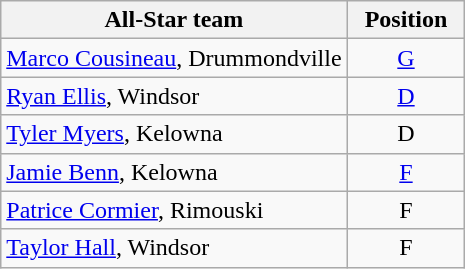<table class="wikitable">
<tr>
<th>All-Star team</th>
<th>  Position  </th>
</tr>
<tr>
<td><a href='#'>Marco Cousineau</a>, Drummondville</td>
<td align=center><a href='#'>G</a></td>
</tr>
<tr>
<td><a href='#'>Ryan Ellis</a>, Windsor</td>
<td align=center><a href='#'>D</a></td>
</tr>
<tr>
<td><a href='#'>Tyler Myers</a>, Kelowna</td>
<td align=center>D</td>
</tr>
<tr>
<td><a href='#'>Jamie Benn</a>, Kelowna</td>
<td align=center><a href='#'>F</a></td>
</tr>
<tr>
<td><a href='#'>Patrice Cormier</a>, Rimouski</td>
<td align=center>F</td>
</tr>
<tr>
<td><a href='#'>Taylor Hall</a>, Windsor</td>
<td align=center>F</td>
</tr>
</table>
